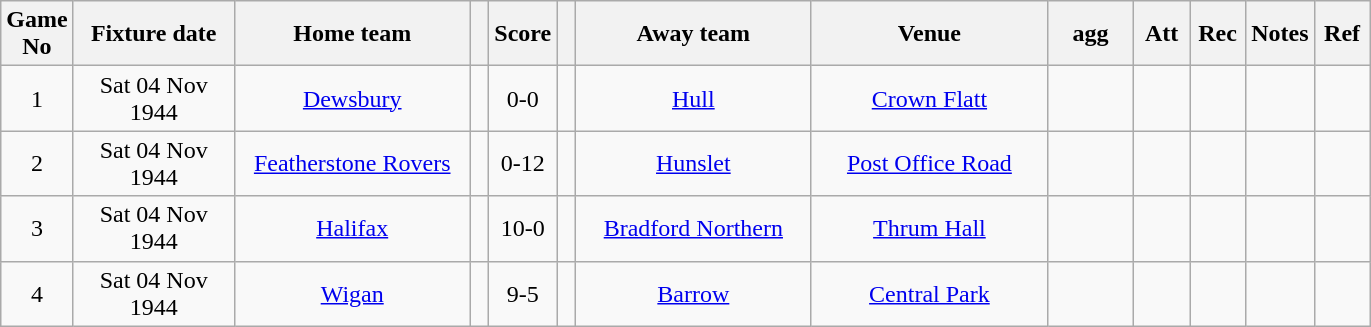<table class="wikitable" style="text-align:center;">
<tr>
<th width=20 abbr="No">Game No</th>
<th width=100 abbr="Date">Fixture date</th>
<th width=150 abbr="Home team">Home team</th>
<th width=5 abbr="space"></th>
<th width=20 abbr="Score">Score</th>
<th width=5 abbr="space"></th>
<th width=150 abbr="Away team">Away team</th>
<th width=150 abbr="Venue">Venue</th>
<th width=50 abbr="agg">agg</th>
<th width=30 abbr="Att">Att</th>
<th width=30 abbr="Rec">Rec</th>
<th width=20 abbr="Notes">Notes</th>
<th width=30 abbr="Ref">Ref</th>
</tr>
<tr>
<td>1</td>
<td>Sat 04 Nov 1944</td>
<td><a href='#'>Dewsbury</a></td>
<td></td>
<td>0-0</td>
<td></td>
<td><a href='#'>Hull</a></td>
<td><a href='#'>Crown Flatt</a></td>
<td></td>
<td></td>
<td></td>
<td></td>
<td></td>
</tr>
<tr>
<td>2</td>
<td>Sat 04 Nov 1944</td>
<td><a href='#'>Featherstone Rovers</a></td>
<td></td>
<td>0-12</td>
<td></td>
<td><a href='#'>Hunslet</a></td>
<td><a href='#'>Post Office Road</a></td>
<td></td>
<td></td>
<td></td>
<td></td>
<td></td>
</tr>
<tr>
<td>3</td>
<td>Sat 04 Nov 1944</td>
<td><a href='#'>Halifax</a></td>
<td></td>
<td>10-0</td>
<td></td>
<td><a href='#'>Bradford Northern</a></td>
<td><a href='#'>Thrum Hall</a></td>
<td></td>
<td></td>
<td></td>
<td></td>
<td></td>
</tr>
<tr>
<td>4</td>
<td>Sat 04 Nov 1944</td>
<td><a href='#'>Wigan</a></td>
<td></td>
<td>9-5</td>
<td></td>
<td><a href='#'>Barrow</a></td>
<td><a href='#'>Central Park</a></td>
<td></td>
<td></td>
<td></td>
<td></td>
<td></td>
</tr>
</table>
